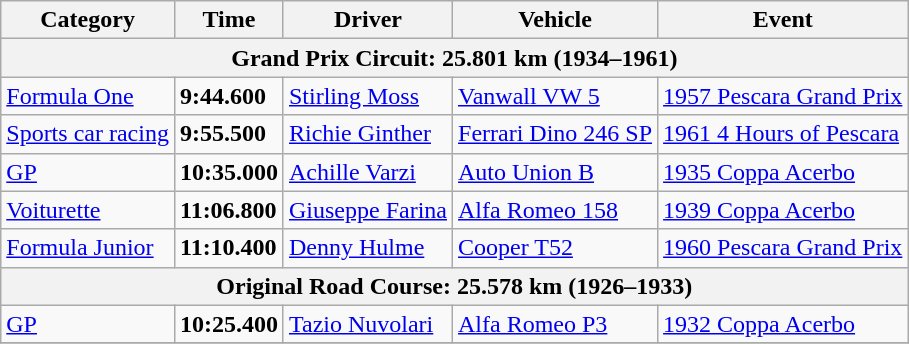<table class=wikitable>
<tr>
<th>Category</th>
<th>Time</th>
<th>Driver</th>
<th>Vehicle</th>
<th>Event</th>
</tr>
<tr>
<th colspan=5>Grand Prix Circuit: 25.801 km (1934–1961)</th>
</tr>
<tr>
<td><a href='#'>Formula One</a></td>
<td><strong>9:44.600</strong></td>
<td><a href='#'>Stirling Moss</a></td>
<td><a href='#'>Vanwall VW 5</a></td>
<td><a href='#'>1957 Pescara Grand Prix</a></td>
</tr>
<tr>
<td><a href='#'>Sports car racing</a></td>
<td><strong>9:55.500</strong></td>
<td><a href='#'>Richie Ginther</a></td>
<td><a href='#'>Ferrari Dino 246 SP</a></td>
<td><a href='#'>1961 4 Hours of Pescara</a></td>
</tr>
<tr>
<td><a href='#'>GP</a></td>
<td><strong>10:35.000</strong></td>
<td><a href='#'>Achille Varzi</a></td>
<td><a href='#'>Auto Union B</a></td>
<td><a href='#'>1935 Coppa Acerbo</a></td>
</tr>
<tr>
<td><a href='#'>Voiturette</a></td>
<td><strong>11:06.800</strong></td>
<td><a href='#'>Giuseppe Farina</a></td>
<td><a href='#'>Alfa Romeo 158</a></td>
<td><a href='#'>1939 Coppa Acerbo</a></td>
</tr>
<tr>
<td><a href='#'>Formula Junior</a></td>
<td><strong>11:10.400</strong></td>
<td><a href='#'>Denny Hulme</a></td>
<td><a href='#'>Cooper T52</a></td>
<td><a href='#'>1960 Pescara Grand Prix</a></td>
</tr>
<tr>
<th colspan=5>Original Road Course: 25.578 km (1926–1933)</th>
</tr>
<tr>
<td><a href='#'>GP</a></td>
<td><strong>10:25.400</strong></td>
<td><a href='#'>Tazio Nuvolari</a></td>
<td><a href='#'>Alfa Romeo P3</a></td>
<td><a href='#'>1932 Coppa Acerbo</a></td>
</tr>
<tr>
</tr>
</table>
